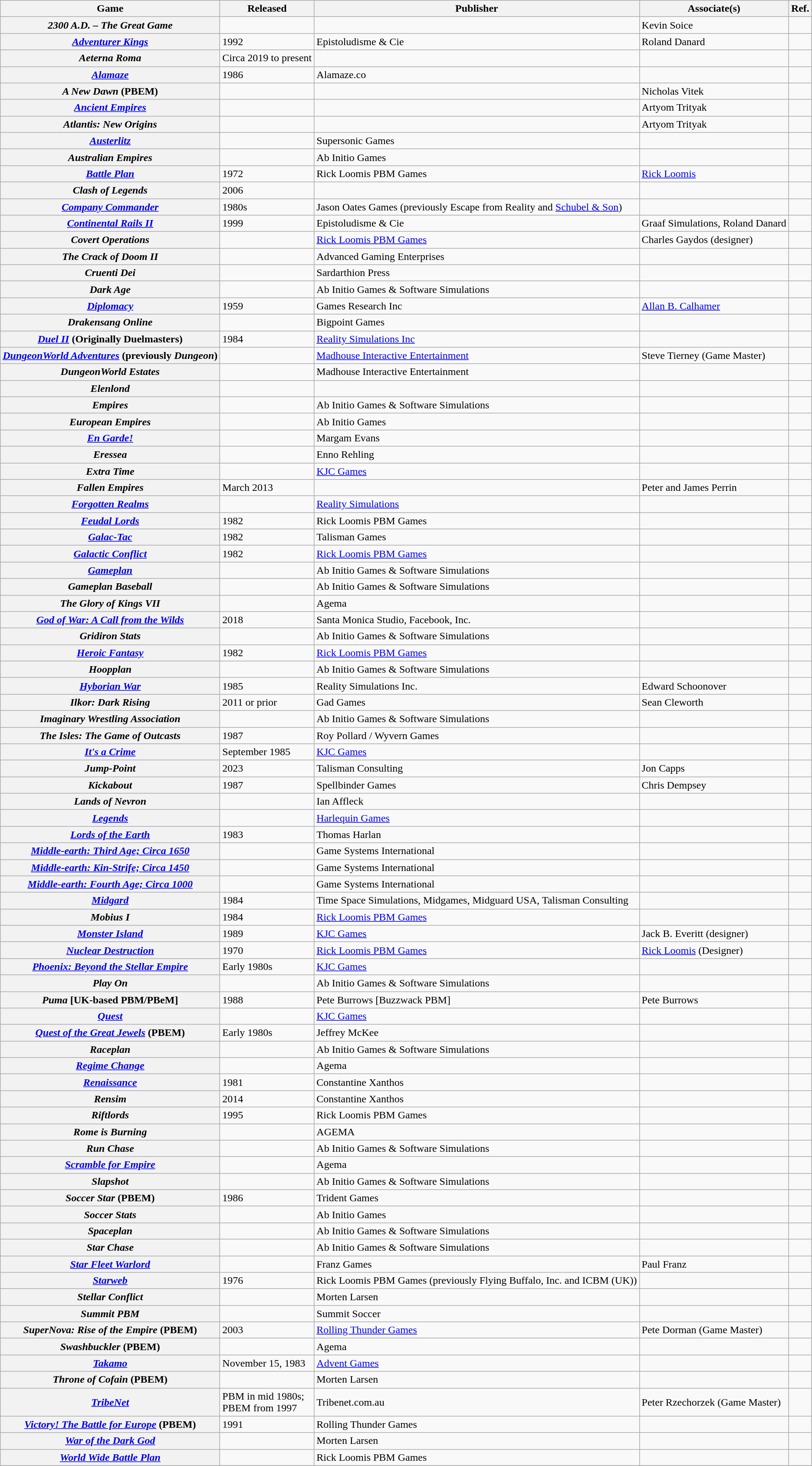<table class="wikitable sortable">
<tr>
<th scope="col">Game</th>
<th scope="col">Released</th>
<th scope="col">Publisher</th>
<th scope="col">Associate(s)</th>
<th scope="col" class="unsortable">Ref.</th>
</tr>
<tr>
<th scope="row"><em>2300 A.D. – The Great Game</em></th>
<td></td>
<td></td>
<td>Kevin Soice</td>
<td></td>
</tr>
<tr>
<th scope="row"><em><a href='#'>Adventurer Kings</a></em></th>
<td>1992</td>
<td>Epistoludisme & Cie</td>
<td>Roland Danard</td>
<td></td>
</tr>
<tr>
<th scope="row"><em>Aeterna Roma</em></th>
<td>Circa 2019 to present</td>
<td></td>
<td></td>
<td></td>
</tr>
<tr>
<th scope="row"><em><a href='#'>Alamaze</a></em></th>
<td>1986</td>
<td>Alamaze.co</td>
<td></td>
<td></td>
</tr>
<tr>
<th scope="row"><em>A New Dawn</em> (PBEM)</th>
<td></td>
<td></td>
<td>Nicholas Vitek</td>
<td></td>
</tr>
<tr>
<th scope="row"><em><a href='#'>Ancient Empires</a></em></th>
<td></td>
<td></td>
<td>Artyom Trityak</td>
<td></td>
</tr>
<tr>
<th scope="row"><em>Atlantis: New Origins</em></th>
<td></td>
<td></td>
<td>Artyom Trityak</td>
<td></td>
</tr>
<tr>
<th scope="row"><em><a href='#'>Austerlitz</a></em></th>
<td></td>
<td>Supersonic Games</td>
<td></td>
<td></td>
</tr>
<tr>
<th scope="row"><em>Australian Empires</em></th>
<td></td>
<td>Ab Initio Games</td>
<td></td>
<td></td>
</tr>
<tr>
<th scope="row"><em><a href='#'>Battle Plan</a></em></th>
<td>1972</td>
<td>Rick Loomis PBM Games</td>
<td><a href='#'>Rick Loomis</a></td>
<td></td>
</tr>
<tr>
<th scope="row"><em>Clash of Legends</em></th>
<td>2006</td>
<td></td>
<td></td>
<td></td>
</tr>
<tr>
<th scope="row"><em><a href='#'>Company Commander</a></em></th>
<td>1980s</td>
<td>Jason Oates Games (previously Escape from Reality and <a href='#'>Schubel & Son</a>)</td>
<td></td>
<td></td>
</tr>
<tr>
<th scope="row"><em><a href='#'>Continental Rails II</a></em></th>
<td>1999</td>
<td>Epistoludisme & Cie</td>
<td>Graaf Simulations, Roland Danard</td>
<td></td>
</tr>
<tr>
<th scope="row"><em>Covert Operations</em></th>
<td></td>
<td><a href='#'>Rick Loomis PBM Games</a></td>
<td>Charles Gaydos (designer)</td>
<td></td>
</tr>
<tr>
<th scope="row"><em>The Crack of Doom II</em></th>
<td></td>
<td>Advanced Gaming Enterprises</td>
<td></td>
<td></td>
</tr>
<tr>
<th scope="row"><em>Cruenti Dei</em></th>
<td></td>
<td>Sardarthion Press</td>
<td></td>
<td></td>
</tr>
<tr>
<th scope="row"><em>Dark Age</em></th>
<td></td>
<td>Ab Initio Games & Software Simulations</td>
<td></td>
<td></td>
</tr>
<tr>
<th scope="row"><em><a href='#'>Diplomacy</a></em></th>
<td>1959</td>
<td>Games Research Inc</td>
<td><a href='#'>Allan B. Calhamer</a></td>
<td></td>
</tr>
<tr>
<th scope="row"><em>Drakensang Online</em></th>
<td></td>
<td>Bigpoint Games</td>
<td></td>
<td></td>
</tr>
<tr>
<th scope="row"><em><a href='#'>Duel II</a></em> (Originally Duelmasters)</th>
<td>1984</td>
<td><a href='#'>Reality Simulations Inc</a></td>
<td></td>
<td></td>
</tr>
<tr>
<th scope="row"><em><a href='#'>DungeonWorld Adventures</a></em> (previously <em>Dungeon</em>)</th>
<td></td>
<td><a href='#'>Madhouse Interactive Entertainment</a></td>
<td>Steve Tierney (Game Master)</td>
<td></td>
</tr>
<tr>
<th scope="row"><em>DungeonWorld Estates</em></th>
<td></td>
<td>Madhouse Interactive Entertainment</td>
<td></td>
<td></td>
</tr>
<tr>
<th scope="row"><em>Elenlond</em></th>
<td></td>
<td></td>
<td></td>
<td></td>
</tr>
<tr>
<th scope="row"><em>Empires</em></th>
<td></td>
<td>Ab Initio Games & Software Simulations</td>
<td></td>
<td></td>
</tr>
<tr>
<th scope="row"><em>European Empires</em></th>
<td></td>
<td>Ab Initio Games</td>
<td></td>
<td></td>
</tr>
<tr>
<th scope="row"><em><a href='#'>En Garde!</a></em></th>
<td></td>
<td>Margam Evans</td>
<td></td>
<td></td>
</tr>
<tr>
<th scope="row"><em>Eressea</em></th>
<td></td>
<td>Enno Rehling</td>
<td></td>
<td></td>
</tr>
<tr>
<th scope="row"><em>Extra Time</em></th>
<td></td>
<td><a href='#'>KJC Games</a></td>
<td></td>
<td></td>
</tr>
<tr>
<th scope="row"><em>Fallen Empires</em></th>
<td>March 2013</td>
<td></td>
<td>Peter and James Perrin</td>
<td></td>
</tr>
<tr>
<th scope="row"><em><a href='#'>Forgotten Realms</a></em></th>
<td></td>
<td><a href='#'>Reality Simulations</a></td>
<td></td>
<td></td>
</tr>
<tr>
<th scope="row"><em><a href='#'>Feudal Lords</a></em></th>
<td>1982</td>
<td>Rick Loomis PBM Games</td>
<td></td>
<td></td>
</tr>
<tr>
<th scope="row"><em><a href='#'>Galac-Tac</a></em></th>
<td>1982</td>
<td>Talisman Games</td>
<td></td>
<td></td>
</tr>
<tr>
<th scope="row"><em><a href='#'>Galactic Conflict</a></em></th>
<td>1982</td>
<td><a href='#'>Rick Loomis PBM Games</a></td>
<td></td>
<td></td>
</tr>
<tr>
<th scope="row"><em><a href='#'>Gameplan</a></em></th>
<td></td>
<td>Ab Initio Games & Software Simulations</td>
<td></td>
<td></td>
</tr>
<tr>
<th scope="row"><em>Gameplan Baseball</em></th>
<td></td>
<td>Ab Initio Games & Software Simulations</td>
<td></td>
<td></td>
</tr>
<tr>
<th scope="row"><em>The Glory of Kings VII</em></th>
<td></td>
<td>Agema</td>
<td></td>
<td></td>
</tr>
<tr>
<th scope="row"><em><a href='#'>God of War: A Call from the Wilds</a></em></th>
<td>2018</td>
<td>Santa Monica Studio, Facebook, Inc.</td>
<td></td>
<td></td>
</tr>
<tr>
<th scope="row"><em>Gridiron Stats</em></th>
<td></td>
<td>Ab Initio Games & Software Simulations</td>
<td></td>
<td></td>
</tr>
<tr>
<th scope="row"><em><a href='#'>Heroic Fantasy</a></em></th>
<td>1982</td>
<td><a href='#'>Rick Loomis PBM Games</a></td>
<td></td>
<td></td>
</tr>
<tr>
<th scope="row"><em>Hoopplan</em></th>
<td></td>
<td>Ab Initio Games & Software Simulations</td>
<td></td>
<td></td>
</tr>
<tr>
<th scope="row"><em><a href='#'>Hyborian War</a></em></th>
<td>1985</td>
<td>Reality Simulations Inc.</td>
<td>Edward Schoonover</td>
<td></td>
</tr>
<tr>
<th scope="row"><em>Ilkor: Dark Rising</em></th>
<td>2011 or prior</td>
<td>Gad Games</td>
<td>Sean Cleworth</td>
<td></td>
</tr>
<tr>
<th scope="row"><em>Imaginary Wrestling Association</em></th>
<td></td>
<td>Ab Initio Games & Software Simulations</td>
<td></td>
<td></td>
</tr>
<tr>
<th scope="row"><em>The Isles: The Game of Outcasts</em></th>
<td>1987</td>
<td>Roy Pollard / Wyvern Games</td>
<td></td>
<td></td>
</tr>
<tr>
<th scope="row"><em><a href='#'>It's a Crime</a></em></th>
<td>September 1985</td>
<td><a href='#'>KJC Games</a></td>
<td></td>
<td></td>
</tr>
<tr>
<th scope="row"><em>Jump-Point</em></th>
<td>2023</td>
<td>Talisman Consulting</td>
<td>Jon Capps</td>
<td></td>
</tr>
<tr>
<th scope="row"><em>Kickabout</em></th>
<td>1987</td>
<td>Spellbinder Games</td>
<td>Chris Dempsey</td>
<td></td>
</tr>
<tr>
<th scope="row"><em>Lands of Nevron</em></th>
<td></td>
<td>Ian Affleck</td>
<td></td>
<td></td>
</tr>
<tr>
<th scope="row"><em><a href='#'>Legends</a></em></th>
<td></td>
<td><a href='#'>Harlequin Games</a></td>
<td></td>
<td></td>
</tr>
<tr>
<th scope="row"><em><a href='#'>Lords of the Earth</a></em></th>
<td>1983</td>
<td>Thomas Harlan</td>
<td></td>
<td></td>
</tr>
<tr>
<th><em><a href='#'>Middle-earth: Third Age; Circa 1650</a></em></th>
<td></td>
<td>Game Systems International</td>
<td></td>
<td></td>
</tr>
<tr>
<th><em><a href='#'>Middle-earth: Kin-Strife; Circa 1450</a></em></th>
<td></td>
<td>Game Systems International</td>
<td></td>
<td></td>
</tr>
<tr>
<th><em><a href='#'>Middle-earth: Fourth Age; Circa 1000</a></em></th>
<td></td>
<td>Game Systems International</td>
<td></td>
<td></td>
</tr>
<tr>
<th scope="row"><a href='#'><em>Midgard</em></a></th>
<td>1984</td>
<td>Time Space Simulations, Midgames, Midguard USA, Talisman Consulting</td>
<td></td>
<td></td>
</tr>
<tr>
<th scope="row"><em>Mobius I</em></th>
<td>1984</td>
<td><a href='#'>Rick Loomis PBM Games</a></td>
<td></td>
<td></td>
</tr>
<tr>
<th scope="row"><em><a href='#'>Monster Island</a></em></th>
<td>1989</td>
<td><a href='#'>KJC Games</a></td>
<td>Jack B. Everitt (designer)</td>
<td></td>
</tr>
<tr>
<th scope="row"><em><a href='#'>Nuclear Destruction</a></em></th>
<td>1970</td>
<td><a href='#'>Rick Loomis PBM Games</a></td>
<td><a href='#'>Rick Loomis</a> (Designer)</td>
<td></td>
</tr>
<tr>
<th scope="row"><em><a href='#'>Phoenix: Beyond the Stellar Empire</a></em></th>
<td>Early 1980s</td>
<td><a href='#'>KJC Games</a></td>
<td></td>
<td></td>
</tr>
<tr>
<th scope="row"><em>Play On</em></th>
<td></td>
<td>Ab Initio Games & Software Simulations</td>
<td></td>
<td></td>
</tr>
<tr>
<th scope="row"><em>Puma</em> [UK-based PBM/PBeM]</th>
<td>1988</td>
<td>Pete Burrows [Buzzwack PBM]</td>
<td>Pete Burrows</td>
<td></td>
</tr>
<tr>
<th scope="row"><em><a href='#'>Quest</a></em></th>
<td></td>
<td><a href='#'>KJC Games</a></td>
<td></td>
<td></td>
</tr>
<tr>
<th scope="row"><em><a href='#'>Quest of the Great Jewels</a></em> (PBEM)</th>
<td>Early 1980s</td>
<td>Jeffrey McKee</td>
<td></td>
<td></td>
</tr>
<tr>
<th scope="row"><em>Raceplan</em></th>
<td></td>
<td>Ab Initio Games & Software Simulations</td>
<td></td>
<td></td>
</tr>
<tr>
<th scope="row"><em><a href='#'>Regime Change</a></em></th>
<td></td>
<td>Agema</td>
<td></td>
<td></td>
</tr>
<tr>
<th scope="row"><em><a href='#'>Renaissance</a></em></th>
<td>1981</td>
<td>Constantine Xanthos</td>
<td></td>
<td></td>
</tr>
<tr>
<th scope="row"><em>Rensim</em></th>
<td>2014</td>
<td>Constantine Xanthos</td>
<td></td>
<td></td>
</tr>
<tr>
<th scope="row"><em>Riftlords</em></th>
<td>1995</td>
<td>Rick Loomis PBM Games</td>
<td></td>
<td></td>
</tr>
<tr>
<th scope="row"><em>Rome is Burning</em></th>
<td></td>
<td>AGEMA</td>
<td></td>
<td></td>
</tr>
<tr>
<th scope="row"><em>Run Chase</em></th>
<td></td>
<td>Ab Initio Games & Software Simulations</td>
<td></td>
<td></td>
</tr>
<tr>
<th scope="row"><em><a href='#'>Scramble for Empire</a></em></th>
<td></td>
<td>Agema</td>
<td></td>
<td></td>
</tr>
<tr>
<th scope="row"><em>Slapshot</em></th>
<td></td>
<td>Ab Initio Games & Software Simulations</td>
<td></td>
<td></td>
</tr>
<tr>
<th scope="row"><em>Soccer Star</em> (PBEM)</th>
<td>1986</td>
<td>Trident Games</td>
<td></td>
<td></td>
</tr>
<tr>
<th scope="row"><em>Soccer Stats</em></th>
<td></td>
<td>Ab Initio Games</td>
<td></td>
<td></td>
</tr>
<tr>
<th scope="row"><em>Spaceplan</em></th>
<td></td>
<td>Ab Initio Games & Software Simulations</td>
<td></td>
<td></td>
</tr>
<tr>
<th scope="row"><em>Star Chase</em></th>
<td></td>
<td>Ab Initio Games & Software Simulations</td>
<td></td>
<td></td>
</tr>
<tr>
<th scope="row"><em><a href='#'>Star Fleet Warlord</a></em></th>
<td></td>
<td>Franz Games</td>
<td>Paul Franz</td>
<td></td>
</tr>
<tr>
<th scope="row"><em><a href='#'>Starweb</a></em></th>
<td>1976</td>
<td>Rick Loomis PBM Games (previously Flying Buffalo, Inc. and ICBM (UK))</td>
<td></td>
<td></td>
</tr>
<tr>
<th scope="row"><em>Stellar Conflict</em></th>
<td></td>
<td>Morten Larsen</td>
<td></td>
<td></td>
</tr>
<tr>
<th scope="row"><em>Summit PBM</em></th>
<td></td>
<td>Summit Soccer</td>
<td></td>
<td></td>
</tr>
<tr>
<th scope="row"><em>SuperNova: Rise of the Empire</em> (PBEM)</th>
<td>2003</td>
<td><a href='#'>Rolling Thunder Games</a></td>
<td>Pete Dorman (Game Master)</td>
<td></td>
</tr>
<tr>
<th scope="row"><em>Swashbuckler</em> (PBEM)</th>
<td></td>
<td>Agema</td>
<td></td>
<td></td>
</tr>
<tr>
<th scope="row"><em><a href='#'>Takamo</a></em></th>
<td>November 15, 1983</td>
<td><a href='#'>Advent Games</a></td>
<td></td>
<td></td>
</tr>
<tr>
<th scope="row"><em>Throne of Cofain</em> (PBEM)</th>
<td></td>
<td>Morten Larsen</td>
<td></td>
<td></td>
</tr>
<tr>
<th scope="row"><em><a href='#'>TribeNet</a></em></th>
<td>PBM in mid 1980s;<br> PBEM from 1997</td>
<td>Tribenet.com.au</td>
<td>Peter Rzechorzek (Game Master)</td>
<td></td>
</tr>
<tr>
<th scope="row"><em><a href='#'>Victory! The Battle for Europe</a></em> (PBEM)</th>
<td>1991</td>
<td>Rolling Thunder Games</td>
<td></td>
<td></td>
</tr>
<tr>
<th scope="row"><em><a href='#'>War of the Dark God</a></em></th>
<td></td>
<td>Morten Larsen</td>
<td></td>
<td></td>
</tr>
<tr>
<th scope="row"><em><a href='#'>World Wide Battle Plan</a></em></th>
<td></td>
<td>Rick Loomis PBM Games</td>
<td></td>
<td></td>
</tr>
<tr>
</tr>
</table>
